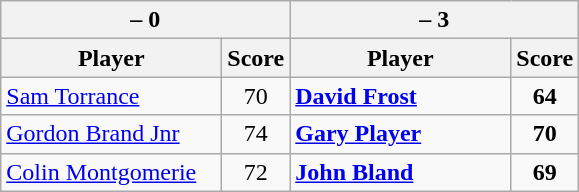<table class=wikitable>
<tr>
<th colspan=2> – 0</th>
<th colspan=2> – 3</th>
</tr>
<tr>
<th width=140>Player</th>
<th>Score</th>
<th width=140>Player</th>
<th>Score</th>
</tr>
<tr>
<td><a href='#'>Sam Torrance</a></td>
<td align=center>70</td>
<td><strong><a href='#'>David Frost</a></strong></td>
<td align=center><strong>64</strong></td>
</tr>
<tr>
<td><a href='#'>Gordon Brand Jnr</a></td>
<td align=center>74</td>
<td><strong><a href='#'>Gary Player</a></strong></td>
<td align=center><strong>70</strong></td>
</tr>
<tr>
<td><a href='#'>Colin Montgomerie</a></td>
<td align=center>72</td>
<td><strong><a href='#'>John Bland</a></strong></td>
<td align=center><strong>69</strong></td>
</tr>
</table>
